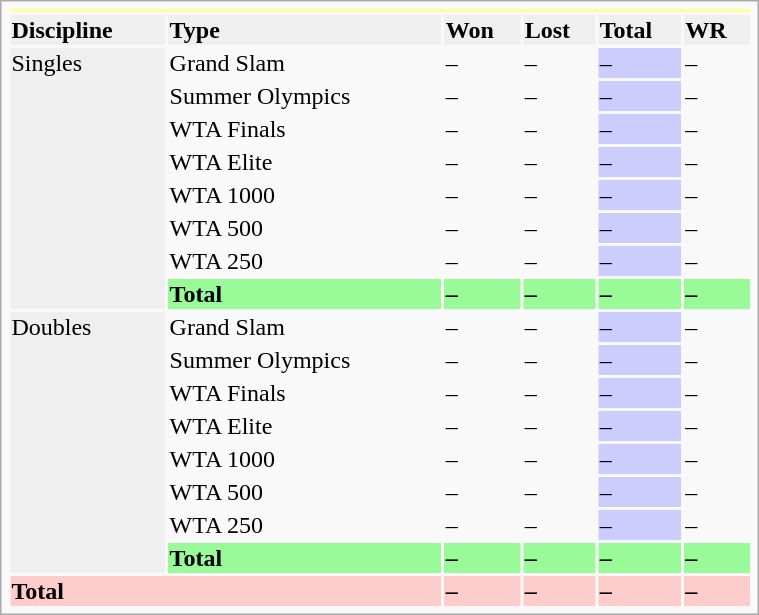<table class="infobox vcard vevent nowrap" width="40%">
<tr bgcolor=FFFF99>
<th colspan=6></th>
</tr>
<tr style=background:#efefef;font-weight:bold>
<td>Discipline</td>
<td>Type</td>
<td>Won</td>
<td>Lost</td>
<td>Total</td>
<td>WR</td>
</tr>
<tr>
<td rowspan="8" bgcolor="efefef">Singles</td>
<td>Grand Slam</td>
<td>–</td>
<td>–</td>
<td bgcolor="CCCCFF">–</td>
<td>–</td>
</tr>
<tr>
<td>Summer Olympics</td>
<td>–</td>
<td>–</td>
<td bgcolor="CCCCFF">–</td>
<td>–</td>
</tr>
<tr>
<td>WTA Finals</td>
<td>–</td>
<td>–</td>
<td bgcolor="CCCCFF">–</td>
<td>–</td>
</tr>
<tr>
<td>WTA Elite</td>
<td>–</td>
<td>–</td>
<td bgcolor="CCCCFF">–</td>
<td>–</td>
</tr>
<tr>
<td>WTA 1000</td>
<td>–</td>
<td>–</td>
<td bgcolor="CCCCFF">–</td>
<td>–</td>
</tr>
<tr>
<td>WTA 500</td>
<td>–</td>
<td>–</td>
<td bgcolor="CCCCFF">–</td>
<td>–</td>
</tr>
<tr>
<td>WTA 250</td>
<td>–</td>
<td>–</td>
<td bgcolor="CCCCFF">–</td>
<td>–</td>
</tr>
<tr style=background:#98FB98;font-weight:bold>
<td><strong>Total</strong></td>
<td>–</td>
<td>–</td>
<td>–</td>
<td>–</td>
</tr>
<tr>
<td rowspan="8" bgcolor="efefef">Doubles</td>
<td>Grand Slam</td>
<td>–</td>
<td>–</td>
<td bgcolor="CCCCFF">–</td>
<td>–</td>
</tr>
<tr>
<td>Summer Olympics</td>
<td>–</td>
<td>–</td>
<td bgcolor="CCCCFF">–</td>
<td>–</td>
</tr>
<tr>
<td>WTA Finals</td>
<td>–</td>
<td>–</td>
<td bgcolor="CCCCFF">–</td>
<td>–</td>
</tr>
<tr>
<td>WTA Elite</td>
<td>–</td>
<td>–</td>
<td bgcolor="CCCCFF">–</td>
<td>–</td>
</tr>
<tr>
<td>WTA 1000</td>
<td>–</td>
<td>–</td>
<td bgcolor="CCCCFF">–</td>
<td>–</td>
</tr>
<tr>
<td>WTA 500</td>
<td>–</td>
<td>–</td>
<td bgcolor="CCCCFF">–</td>
<td>–</td>
</tr>
<tr>
<td>WTA 250</td>
<td>–</td>
<td>–</td>
<td bgcolor="CCCCFF">–</td>
<td>–</td>
</tr>
<tr style=background:#98FB98;font-weight:bold>
<td><strong>Total</strong></td>
<td>–</td>
<td>–</td>
<td>–</td>
<td>–</td>
</tr>
<tr style=background:#FCC;font-weight:bold>
<td colspan="2"><strong>Total</strong></td>
<td>–</td>
<td>–</td>
<td>–</td>
<td>–</td>
</tr>
</table>
